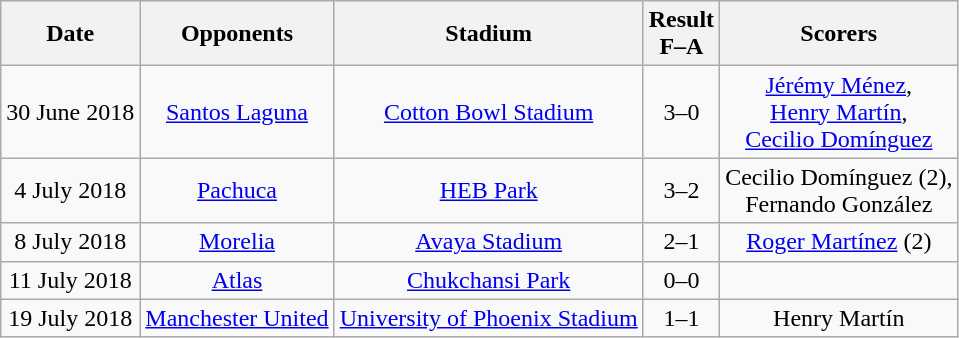<table class="wikitable" style="text-align:center">
<tr>
<th>Date</th>
<th>Opponents</th>
<th>Stadium</th>
<th>Result<br>F–A</th>
<th>Scorers</th>
</tr>
<tr>
<td>30 June 2018</td>
<td><a href='#'>Santos Laguna</a></td>
<td><a href='#'>Cotton Bowl Stadium</a></td>
<td>3–0</td>
<td><a href='#'>Jérémy Ménez</a>,<br><a href='#'>Henry Martín</a>,<br><a href='#'>Cecilio Domínguez</a></td>
</tr>
<tr>
<td>4 July 2018</td>
<td><a href='#'>Pachuca</a></td>
<td><a href='#'>HEB Park</a></td>
<td>3–2</td>
<td>Cecilio Domínguez (2),<br>Fernando González</td>
</tr>
<tr>
<td>8 July 2018</td>
<td><a href='#'>Morelia</a></td>
<td><a href='#'>Avaya Stadium</a></td>
<td>2–1</td>
<td><a href='#'>Roger Martínez</a> (2)</td>
</tr>
<tr>
<td>11 July 2018</td>
<td><a href='#'>Atlas</a></td>
<td><a href='#'>Chukchansi Park</a></td>
<td>0–0</td>
<td></td>
</tr>
<tr>
<td>19 July 2018</td>
<td><a href='#'>Manchester United</a></td>
<td><a href='#'>University of Phoenix Stadium</a></td>
<td>1–1</td>
<td>Henry Martín</td>
</tr>
</table>
